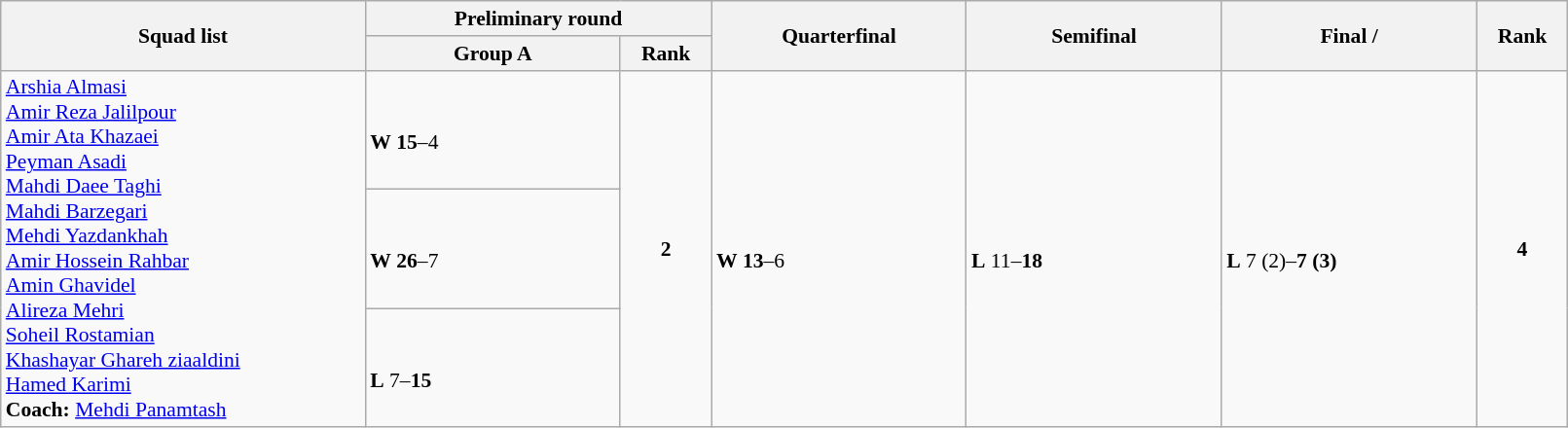<table class="wikitable" width="85%" style="text-align:left; font-size:90%">
<tr>
<th rowspan="2" width="20%">Squad list</th>
<th colspan="2">Preliminary round</th>
<th rowspan="2" width="14%">Quarterfinal</th>
<th rowspan="2" width="14%">Semifinal</th>
<th rowspan="2" width="14%">Final / </th>
<th rowspan="2" width="5%">Rank</th>
</tr>
<tr>
<th width="14%">Group A</th>
<th width="5%">Rank</th>
</tr>
<tr>
<td rowspan="3"><a href='#'>Arshia Almasi</a><br><a href='#'>Amir Reza Jalilpour</a><br><a href='#'>Amir Ata Khazaei</a><br><a href='#'>Peyman Asadi</a><br><a href='#'>Mahdi Daee Taghi</a><br><a href='#'>Mahdi Barzegari</a><br><a href='#'>Mehdi Yazdankhah</a><br><a href='#'>Amir Hossein Rahbar</a><br><a href='#'>Amin Ghavidel</a><br><a href='#'>Alireza Mehri</a><br><a href='#'>Soheil Rostamian</a><br><a href='#'>Khashayar Ghareh ziaaldini</a><br><a href='#'>Hamed Karimi</a><br> <strong>Coach:</strong>  <a href='#'>Mehdi Panamtash</a></td>
<td><br><strong>W</strong> <strong>15</strong>–4</td>
<td rowspan="3" align=center><strong>2</strong> <strong></strong></td>
<td rowspan="3"><br><strong>W</strong> <strong>13</strong>–6</td>
<td rowspan="3"><br><strong>L</strong> 11–<strong>18</strong></td>
<td rowspan="3"><br><strong>L</strong> 7 (2)–<strong>7 (3)</strong></td>
<td rowspan="3" align="center"><strong>4</strong></td>
</tr>
<tr>
<td><br><strong>W</strong> <strong>26</strong>–7</td>
</tr>
<tr>
<td><br><strong>L</strong> 7–<strong>15</strong></td>
</tr>
</table>
